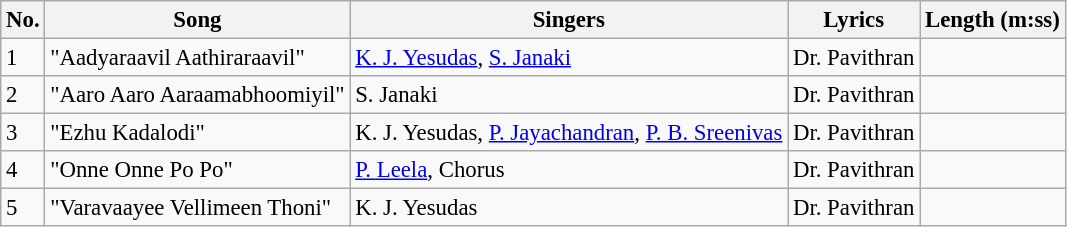<table class="wikitable" style="font-size:95%;">
<tr>
<th>No.</th>
<th>Song</th>
<th>Singers</th>
<th>Lyrics</th>
<th>Length (m:ss)</th>
</tr>
<tr>
<td>1</td>
<td>"Aadyaraavil Aathiraraavil"</td>
<td><a href='#'>K. J. Yesudas</a>, <a href='#'>S. Janaki</a></td>
<td>Dr. Pavithran</td>
<td></td>
</tr>
<tr>
<td>2</td>
<td>"Aaro Aaro Aaraamabhoomiyil"</td>
<td>S. Janaki</td>
<td>Dr. Pavithran</td>
<td></td>
</tr>
<tr>
<td>3</td>
<td>"Ezhu Kadalodi"</td>
<td>K. J. Yesudas, <a href='#'>P. Jayachandran</a>, <a href='#'>P. B. Sreenivas</a></td>
<td>Dr. Pavithran</td>
<td></td>
</tr>
<tr>
<td>4</td>
<td>"Onne Onne Po Po"</td>
<td><a href='#'>P. Leela</a>, Chorus</td>
<td>Dr. Pavithran</td>
<td></td>
</tr>
<tr>
<td>5</td>
<td>"Varavaayee Vellimeen Thoni"</td>
<td>K. J. Yesudas</td>
<td>Dr. Pavithran</td>
<td></td>
</tr>
</table>
